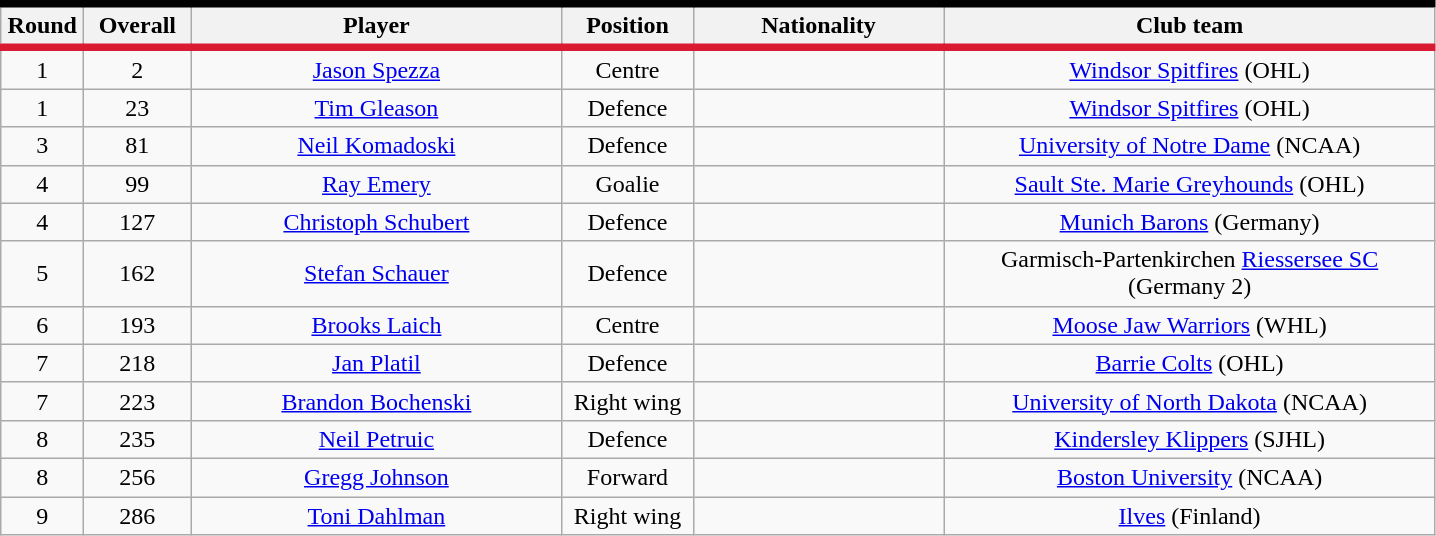<table class="wikitable sortable" style="text-align:center">
<tr style= "background:#FFFFFF; border-top:#010101 5px solid; border-bottom:#DA1A32 5px solid;">
<th style="width:3em">Round</th>
<th style="width:4em">Overall</th>
<th style="width:15em">Player</th>
<th style="width:5em">Position</th>
<th style="width:10em">Nationality</th>
<th style="width:20em">Club team</th>
</tr>
<tr>
<td>1</td>
<td>2</td>
<td><a href='#'>Jason Spezza</a></td>
<td>Centre</td>
<td></td>
<td><a href='#'>Windsor Spitfires</a> (OHL)</td>
</tr>
<tr>
<td>1</td>
<td>23</td>
<td><a href='#'>Tim Gleason</a></td>
<td>Defence</td>
<td></td>
<td><a href='#'>Windsor Spitfires</a> (OHL)</td>
</tr>
<tr>
<td>3</td>
<td>81</td>
<td><a href='#'>Neil Komadoski</a></td>
<td>Defence</td>
<td></td>
<td><a href='#'>University of Notre Dame</a> (NCAA)</td>
</tr>
<tr>
<td>4</td>
<td>99</td>
<td><a href='#'>Ray Emery</a></td>
<td>Goalie</td>
<td></td>
<td><a href='#'>Sault Ste. Marie Greyhounds</a> (OHL)</td>
</tr>
<tr>
<td>4</td>
<td>127</td>
<td><a href='#'>Christoph Schubert</a></td>
<td>Defence</td>
<td></td>
<td><a href='#'>Munich Barons</a> (Germany)</td>
</tr>
<tr>
<td>5</td>
<td>162</td>
<td><a href='#'>Stefan Schauer</a></td>
<td>Defence</td>
<td></td>
<td>Garmisch-Partenkirchen <a href='#'>Riessersee SC</a> (Germany 2)</td>
</tr>
<tr>
<td>6</td>
<td>193</td>
<td><a href='#'>Brooks Laich</a></td>
<td>Centre</td>
<td></td>
<td><a href='#'>Moose Jaw Warriors</a> (WHL)</td>
</tr>
<tr>
<td>7</td>
<td>218</td>
<td><a href='#'>Jan Platil</a></td>
<td>Defence</td>
<td></td>
<td><a href='#'>Barrie Colts</a> (OHL)</td>
</tr>
<tr>
<td>7</td>
<td>223</td>
<td><a href='#'>Brandon Bochenski</a></td>
<td>Right wing</td>
<td></td>
<td><a href='#'>University of North Dakota</a> (NCAA)</td>
</tr>
<tr>
<td>8</td>
<td>235</td>
<td><a href='#'>Neil Petruic</a></td>
<td>Defence</td>
<td></td>
<td><a href='#'>Kindersley Klippers</a> (SJHL)</td>
</tr>
<tr>
<td>8</td>
<td>256</td>
<td><a href='#'>Gregg Johnson</a></td>
<td>Forward</td>
<td></td>
<td><a href='#'>Boston University</a> (NCAA)</td>
</tr>
<tr>
<td>9</td>
<td>286</td>
<td><a href='#'>Toni Dahlman</a></td>
<td>Right wing</td>
<td></td>
<td><a href='#'>Ilves</a> (Finland)</td>
</tr>
</table>
